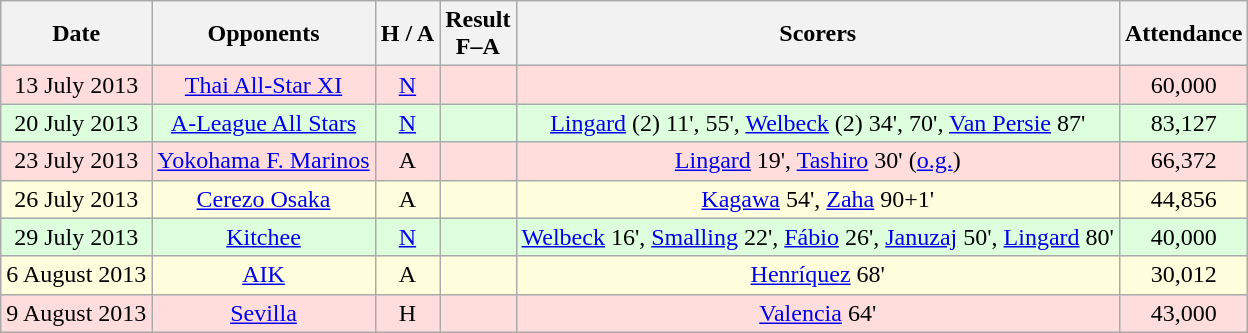<table class="wikitable" style="text-align:center">
<tr>
<th>Date</th>
<th>Opponents</th>
<th>H / A</th>
<th>Result<br>F–A</th>
<th>Scorers</th>
<th>Attendance</th>
</tr>
<tr bgcolor="#ffdddd">
<td>13 July 2013</td>
<td><a href='#'>Thai All-Star XI</a></td>
<td><a href='#'>N</a></td>
<td></td>
<td></td>
<td>60,000</td>
</tr>
<tr bgcolor="#ddffdd">
<td>20 July 2013</td>
<td><a href='#'>A-League All Stars</a></td>
<td><a href='#'>N</a></td>
<td></td>
<td><a href='#'>Lingard</a> (2) 11', 55', <a href='#'>Welbeck</a> (2) 34', 70', <a href='#'>Van Persie</a> 87'</td>
<td>83,127</td>
</tr>
<tr bgcolor="#ffdddd">
<td>23 July 2013</td>
<td><a href='#'>Yokohama F. Marinos</a></td>
<td>A</td>
<td></td>
<td><a href='#'>Lingard</a> 19', <a href='#'>Tashiro</a> 30' (<a href='#'>o.g.</a>)</td>
<td>66,372</td>
</tr>
<tr bgcolor="#ffffdd">
<td>26 July 2013</td>
<td><a href='#'>Cerezo Osaka</a></td>
<td>A</td>
<td></td>
<td><a href='#'>Kagawa</a> 54', <a href='#'>Zaha</a> 90+1'</td>
<td>44,856</td>
</tr>
<tr bgcolor="#ddffdd">
<td>29 July 2013</td>
<td><a href='#'>Kitchee</a></td>
<td><a href='#'>N</a></td>
<td></td>
<td><a href='#'>Welbeck</a> 16', <a href='#'>Smalling</a> 22', <a href='#'>Fábio</a> 26', <a href='#'>Januzaj</a> 50', <a href='#'>Lingard</a> 80'</td>
<td>40,000</td>
</tr>
<tr bgcolor="#ffffdd">
<td>6 August 2013</td>
<td><a href='#'>AIK</a></td>
<td>A</td>
<td></td>
<td><a href='#'>Henríquez</a> 68'</td>
<td>30,012</td>
</tr>
<tr bgcolor="#ffdddd">
<td>9 August 2013</td>
<td><a href='#'>Sevilla</a></td>
<td>H</td>
<td></td>
<td><a href='#'>Valencia</a> 64'</td>
<td>43,000</td>
</tr>
</table>
